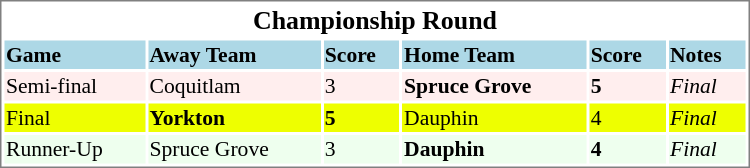<table cellpadding="0">
<tr align="left" style="vertical-align: top">
<td></td>
<td><br><table cellpadding="1" width="500px" style="font-size: 90%; border: 1px solid gray;">
<tr align="center" style="font-size: larger;">
<td colspan=6><strong>Championship Round</strong></td>
</tr>
<tr style="background:lightblue;">
<td><strong>Game</strong></td>
<td><strong>Away Team</strong></td>
<td><strong>Score</strong></td>
<td><strong>Home Team</strong></td>
<td><strong>Score</strong></td>
<td><strong>Notes</strong></td>
</tr>
<tr bgcolor="#ffeeee">
<td>Semi-final</td>
<td>Coquitlam</td>
<td>3</td>
<td><strong>Spruce Grove</strong></td>
<td><strong>5</strong></td>
<td><em>Final</em></td>
</tr>
<tr bgcolor="#eeff">
<td>Final</td>
<td><strong>Yorkton</strong></td>
<td><strong>5</strong></td>
<td>Dauphin</td>
<td>4</td>
<td><em>Final</em></td>
</tr>
<tr bgcolor="#eeffee">
<td>Runner-Up</td>
<td>Spruce Grove</td>
<td>3</td>
<td><strong>Dauphin</strong></td>
<td><strong>4</strong></td>
<td><em>Final</em></td>
</tr>
</table>
</td>
</tr>
</table>
